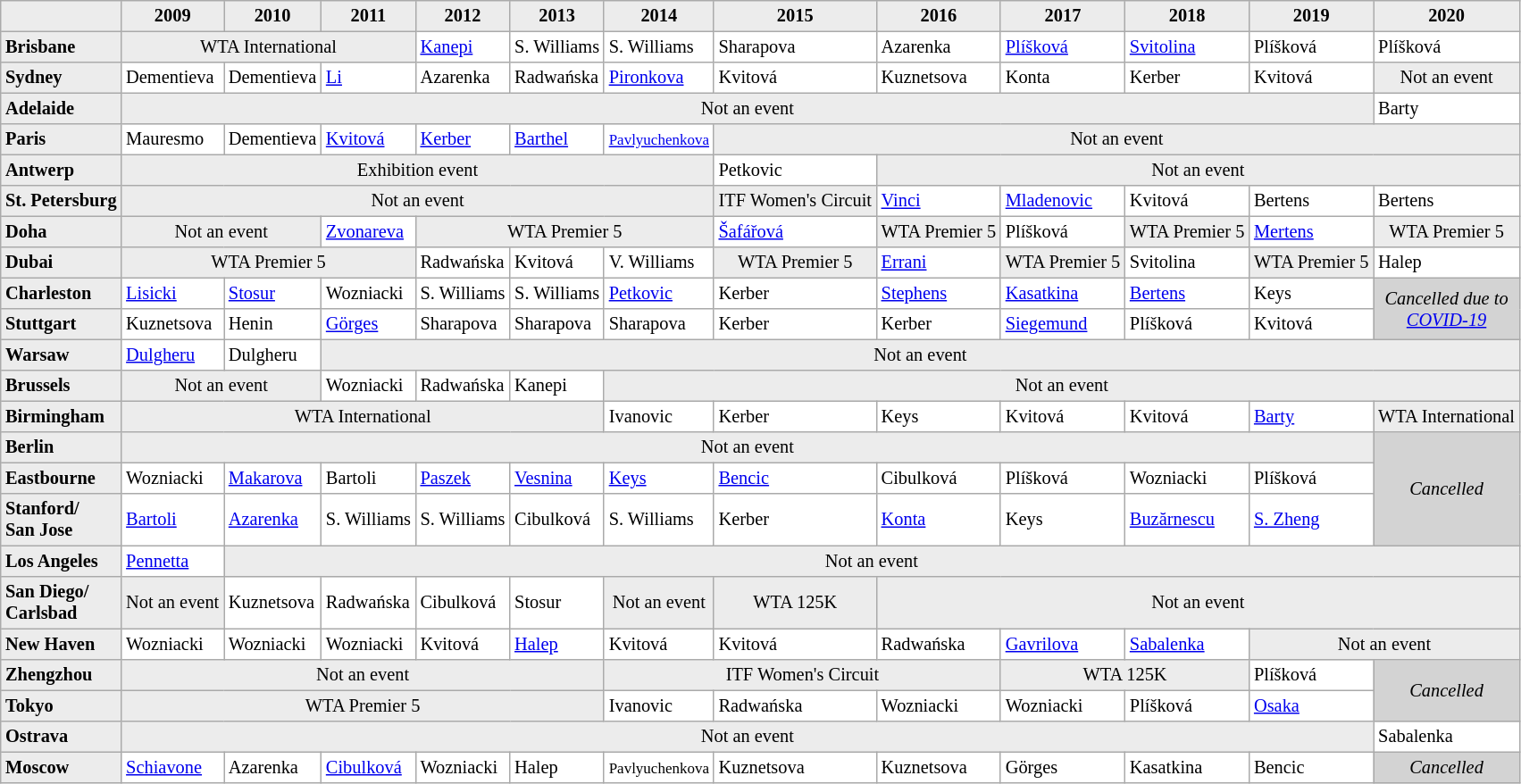<table cellpadding="3" cellspacing="0" border="1" style="font-size: 85%; border: #aaa solid 1px; border-collapse: collapse;">
<tr style="background:#ececec;">
<th></th>
<th>2009</th>
<th>2010</th>
<th>2011</th>
<th>2012</th>
<th>2013</th>
<th>2014</th>
<th>2015</th>
<th>2016</th>
<th>2017</th>
<th>2018</th>
<th>2019</th>
<th>2020</th>
</tr>
<tr>
<td bgcolor="#ececec" align=left><strong>Brisbane</strong></td>
<td bgcolor=#ececec colspan=3 align=center><span> WTA International</span></td>
<td> <a href='#'>Kanepi</a></td>
<td> S. Williams</td>
<td> S. Williams</td>
<td> Sharapova</td>
<td> Azarenka</td>
<td> <a href='#'>Plíšková</a></td>
<td> <a href='#'>Svitolina</a></td>
<td> Plíšková</td>
<td> Plíšková</td>
</tr>
<tr>
<td bgcolor="#ececec" align=left><strong>Sydney</strong></td>
<td> Dementieva</td>
<td> Dementieva</td>
<td> <a href='#'>Li</a></td>
<td> Azarenka</td>
<td> Radwańska</td>
<td> <a href='#'>Pironkova</a></td>
<td> Kvitová</td>
<td> Kuznetsova</td>
<td> Konta</td>
<td> Kerber</td>
<td> Kvitová</td>
<td bgcolor=#ececec colspan=1 align=center><span> Not an event</span></td>
</tr>
<tr>
<td bgcolor="#ececec" align=left><strong>Adelaide</strong></td>
<td bgcolor=#ececec colspan=11 align=center><span> Not an event</span></td>
<td> Barty</td>
</tr>
<tr>
<td bgcolor="#ececec" align=left><strong>Paris</strong></td>
<td> Mauresmo</td>
<td> Dementieva</td>
<td> <a href='#'>Kvitová</a></td>
<td>  <a href='#'>Kerber</a></td>
<td> <a href='#'>Barthel</a></td>
<td> <a href='#'><small>Pavlyuchenkova</small></a></td>
<td bgcolor=#ececec colspan=6 align=center><span> Not an event</span></td>
</tr>
<tr>
<td bgcolor="#ececec" align=left><strong>Antwerp</strong></td>
<td bgcolor=#ececec colspan=6 align=center><span> Exhibition event</span></td>
<td> Petkovic</td>
<td bgcolor=#ececec colspan=5 align=center><span> Not an event</span></td>
</tr>
<tr>
<td bgcolor="#ececec" align=left><strong>St. Petersburg</strong></td>
<td bgcolor=#ececec colspan=6 align=center><span> Not an event</span></td>
<td bgcolor=#ececec colspan=1 align=center><span> ITF Women's Circuit</span></td>
<td> <a href='#'>Vinci</a></td>
<td> <a href='#'>Mladenovic</a></td>
<td> Kvitová</td>
<td> Bertens</td>
<td> Bertens</td>
</tr>
<tr>
<td bgcolor="#ececec" align=left><strong>Doha</strong></td>
<td bgcolor=#ececec colspan=2 align=center><span> Not an event</span></td>
<td> <a href='#'>Zvonareva</a></td>
<td bgcolor=#ececec colspan=3 align=center><span> WTA Premier 5</span></td>
<td> <a href='#'>Šafářová</a></td>
<td bgcolor=#ececec colspan=1 align=center><span> WTA Premier 5</span></td>
<td> Plíšková</td>
<td bgcolor=#ececec colspan=1 align=center><span> WTA Premier 5</span></td>
<td> <a href='#'>Mertens</a></td>
<td bgcolor=#ececec colspan=1 align=center><span> WTA Premier 5</span></td>
</tr>
<tr>
<td bgcolor="#ececec" align=left><strong>Dubai</strong></td>
<td bgcolor=#ececec colspan=3 align=center><span> WTA Premier 5</span></td>
<td> Radwańska</td>
<td> Kvitová</td>
<td> V. Williams</td>
<td bgcolor=#ececec colspan=1 align=center><span> WTA Premier 5</span></td>
<td> <a href='#'>Errani</a></td>
<td bgcolor=#ececec colspan=1 align=center><span> WTA Premier 5</span></td>
<td> Svitolina</td>
<td bgcolor=#ececec colspan=1 align=center><span> WTA Premier 5</span></td>
<td> Halep</td>
</tr>
<tr>
<td bgcolor="#ececec" align=left><strong>Charleston</strong></td>
<td> <a href='#'>Lisicki</a></td>
<td> <a href='#'>Stosur</a></td>
<td> Wozniacki</td>
<td> S. Williams</td>
<td> S. Williams</td>
<td> <a href='#'>Petkovic</a></td>
<td> Kerber</td>
<td> <a href='#'>Stephens</a></td>
<td> <a href='#'>Kasatkina</a></td>
<td> <a href='#'>Bertens</a></td>
<td> Keys</td>
<td rowspan="2" bgcolor="lightgray" align="center"><em>Cancelled due to <br><a href='#'>COVID-19</a></em></td>
</tr>
<tr>
<td bgcolor="#ececec" align=left><strong>Stuttgart</strong></td>
<td> Kuznetsova</td>
<td> Henin</td>
<td> <a href='#'>Görges</a></td>
<td> Sharapova</td>
<td> Sharapova</td>
<td> Sharapova</td>
<td> Kerber</td>
<td> Kerber</td>
<td> <a href='#'>Siegemund</a></td>
<td> Plíšková</td>
<td> Kvitová</td>
</tr>
<tr>
<td bgcolor="#ececec" align=left><strong>Warsaw</strong></td>
<td> <a href='#'>Dulgheru</a></td>
<td> Dulgheru</td>
<td bgcolor=#ececec colspan=10 align=center><span> Not an event</span></td>
</tr>
<tr>
<td bgcolor="#ececec" align=left><strong>Brussels</strong></td>
<td bgcolor=#ececec colspan=2 align=center><span> Not an event</span></td>
<td> Wozniacki</td>
<td> Radwańska</td>
<td> Kanepi</td>
<td bgcolor=#ececec colspan=7 align=center><span> Not an event</span></td>
</tr>
<tr>
<td bgcolor="#ececec" align=left><strong>Birmingham</strong></td>
<td bgcolor=#ececec colspan=5 align=center><span> WTA International</span></td>
<td> Ivanovic</td>
<td> Kerber</td>
<td> Keys</td>
<td> Kvitová</td>
<td> Kvitová</td>
<td> <a href='#'>Barty</a></td>
<td bgcolor=#ececec colspan=1 align=center><span> WTA International</span></td>
</tr>
<tr>
<td bgcolor="#ececec" align=left><strong>Berlin</strong></td>
<td bgcolor=#ececec colspan=11 align=center><span> Not an event</span></td>
<td rowspan="3" bgcolor="lightgray" align="center"><em>Cancelled</em></td>
</tr>
<tr>
<td bgcolor="#ececec" align=left><strong>Eastbourne</strong></td>
<td> Wozniacki</td>
<td> <a href='#'>Makarova</a></td>
<td> Bartoli</td>
<td> <a href='#'>Paszek</a></td>
<td> <a href='#'>Vesnina</a></td>
<td> <a href='#'>Keys</a></td>
<td> <a href='#'>Bencic</a></td>
<td> Cibulková</td>
<td> Plíšková</td>
<td> Wozniacki</td>
<td> Plíšková</td>
</tr>
<tr>
<td bgcolor="#ececec" align=left><strong>Stanford/<br>San Jose</strong></td>
<td> <a href='#'>Bartoli</a></td>
<td> <a href='#'>Azarenka</a></td>
<td> S. Williams</td>
<td> S. Williams</td>
<td> Cibulková</td>
<td> S. Williams</td>
<td> Kerber</td>
<td> <a href='#'>Konta</a></td>
<td> Keys</td>
<td> <a href='#'>Buzărnescu</a></td>
<td> <a href='#'>S. Zheng</a></td>
</tr>
<tr>
<td bgcolor="#ececec" align=left><strong>Los Angeles</strong></td>
<td> <a href='#'>Pennetta</a></td>
<td bgcolor=#ececec colspan=11 align=center><span> Not an event</span></td>
</tr>
<tr>
<td bgcolor="#ececec" align=left><strong>San Diego/<br>Carlsbad</strong></td>
<td bgcolor=#ececec colspan=1 align=center><span> Not an event</span></td>
<td> Kuznetsova</td>
<td> Radwańska</td>
<td> Cibulková</td>
<td> Stosur</td>
<td bgcolor=#ececec colspan=1 align=center><span> Not an event</span></td>
<td bgcolor=#ececec colspan=1 align=center><span> WTA 125K</span></td>
<td bgcolor=#ececec colspan=5 align=center><span> Not an event</span></td>
</tr>
<tr>
<td bgcolor="#ececec" align=left><strong>New Haven</strong></td>
<td> Wozniacki</td>
<td> Wozniacki</td>
<td> Wozniacki</td>
<td> Kvitová</td>
<td> <a href='#'>Halep</a></td>
<td> Kvitová</td>
<td> Kvitová</td>
<td> Radwańska</td>
<td> <a href='#'>Gavrilova</a></td>
<td> <a href='#'>Sabalenka</a></td>
<td bgcolor=#ececec colspan=2 align=center><span> Not an event</span></td>
</tr>
<tr>
<td bgcolor="#ececec" align=left><strong>Zhengzhou</strong></td>
<td bgcolor=#ececec colspan=5 align=center><span> Not an event</span></td>
<td bgcolor=#ececec colspan=3 align=center><span> ITF Women's Circuit</span></td>
<td bgcolor=#ececec colspan=2 align=center><span> WTA 125K</span></td>
<td> Plíšková</td>
<td rowspan="2" bgcolor="lightgray" align="center"><em>Cancelled</em></td>
</tr>
<tr>
<td bgcolor="#ececec" align=left><strong>Tokyo</strong></td>
<td bgcolor=#ececec colspan=5 align=center><span> WTA Premier 5</span></td>
<td> Ivanovic</td>
<td> Radwańska</td>
<td> Wozniacki</td>
<td> Wozniacki</td>
<td> Plíšková</td>
<td> <a href='#'>Osaka</a></td>
</tr>
<tr>
<td bgcolor="#ececec" align=left><strong>Ostrava</strong></td>
<td bgcolor=#ececec colspan=11 align=center><span> Not an event</span></td>
<td> Sabalenka</td>
</tr>
<tr>
<td bgcolor="#ececec" align=left><strong>Moscow</strong></td>
<td> <a href='#'>Schiavone</a></td>
<td> Azarenka</td>
<td> <a href='#'>Cibulková</a></td>
<td> Wozniacki</td>
<td> Halep</td>
<td> <small>Pavlyuchenkova</small></td>
<td> Kuznetsova</td>
<td> Kuznetsova</td>
<td> Görges</td>
<td> Kasatkina</td>
<td> Bencic</td>
<td rowspan="1" bgcolor="lightgray" align="center"><em>Cancelled</em></td>
</tr>
</table>
